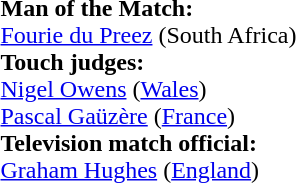<table style="width:50%">
<tr>
<td><br><strong>Man of the Match:</strong>
<br><a href='#'>Fourie du Preez</a> (South Africa)<br><strong>Touch judges:</strong>
<br><a href='#'>Nigel Owens</a> (<a href='#'>Wales</a>)
<br><a href='#'>Pascal Gaüzère</a> (<a href='#'>France</a>)
<br><strong>Television match official:</strong>
<br><a href='#'>Graham Hughes</a> (<a href='#'>England</a>)</td>
</tr>
</table>
